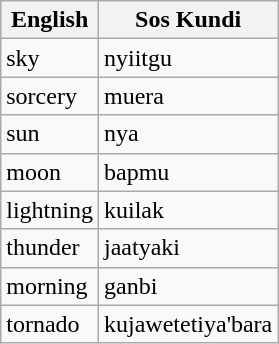<table class="wikitable">
<tr>
<th>English</th>
<th>Sos Kundi</th>
</tr>
<tr>
<td>sky</td>
<td>nyiitgu</td>
</tr>
<tr>
<td>sorcery</td>
<td>muera</td>
</tr>
<tr>
<td>sun</td>
<td>nya</td>
</tr>
<tr>
<td>moon</td>
<td>bapmu</td>
</tr>
<tr>
<td>lightning</td>
<td>kuilak</td>
</tr>
<tr>
<td>thunder</td>
<td>jaatyaki</td>
</tr>
<tr>
<td>morning</td>
<td>ganbi</td>
</tr>
<tr>
<td>tornado</td>
<td>kujawetetiya'bara</td>
</tr>
</table>
